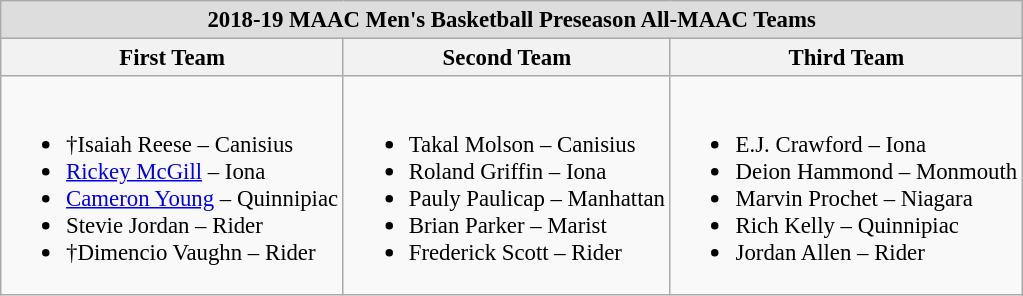<table class="wikitable" style="white-space:nowrap;font-size:95%;">
<tr>
<td colspan="3" style="text-align:center; background:#ddd;"><strong>2018-19 MAAC Men's Basketball Preseason All-MAAC Teams</strong> </td>
</tr>
<tr>
<th>First Team</th>
<th>Second Team</th>
<th>Third Team</th>
</tr>
<tr>
<td><br><ul><li>†Isaiah Reese – Canisius</li><li><a href='#'>Rickey McGill</a> – Iona</li><li><a href='#'>Cameron Young</a> – Quinnipiac</li><li>Stevie Jordan – Rider</li><li>†Dimencio Vaughn – Rider</li></ul></td>
<td><br><ul><li>Takal Molson – Canisius</li><li>Roland Griffin – Iona</li><li>Pauly Paulicap – Manhattan</li><li>Brian Parker – Marist</li><li>Frederick Scott – Rider</li></ul></td>
<td><br><ul><li>E.J. Crawford – Iona</li><li>Deion Hammond – Monmouth</li><li>Marvin Prochet – Niagara</li><li>Rich Kelly – Quinnipiac</li><li>Jordan Allen – Rider</li></ul></td>
</tr>
</table>
